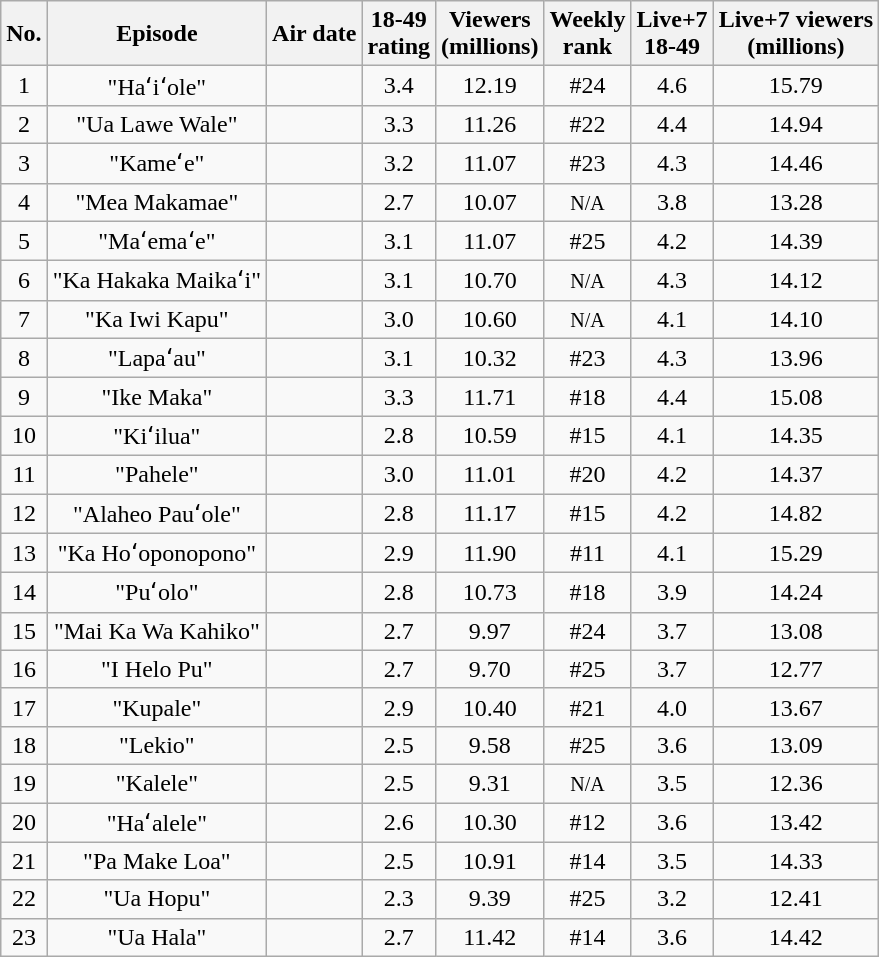<table class="wikitable sortable" style="text-align:center;">
<tr>
<th>No.</th>
<th>Episode</th>
<th>Air date</th>
<th>18-49<br>rating</th>
<th>Viewers<br>(millions)</th>
<th>Weekly<br>rank</th>
<th>Live+7<br>18-49</th>
<th>Live+7 viewers<br>(millions)</th>
</tr>
<tr>
<td>1</td>
<td>"Haʻiʻole"</td>
<td></td>
<td>3.4</td>
<td>12.19</td>
<td>#24</td>
<td>4.6</td>
<td>15.79</td>
</tr>
<tr>
<td>2</td>
<td>"Ua Lawe Wale"</td>
<td></td>
<td>3.3</td>
<td>11.26</td>
<td>#22</td>
<td>4.4</td>
<td>14.94</td>
</tr>
<tr>
<td>3</td>
<td>"Kameʻe"</td>
<td></td>
<td>3.2</td>
<td>11.07</td>
<td>#23</td>
<td>4.3</td>
<td>14.46</td>
</tr>
<tr>
<td>4</td>
<td>"Mea Makamae"</td>
<td></td>
<td>2.7</td>
<td>10.07</td>
<td><span><small>N/A</small></span></td>
<td>3.8</td>
<td>13.28</td>
</tr>
<tr>
<td>5</td>
<td>"Maʻemaʻe"</td>
<td></td>
<td>3.1</td>
<td>11.07</td>
<td>#25</td>
<td>4.2</td>
<td>14.39</td>
</tr>
<tr>
<td>6</td>
<td>"Ka Hakaka Maikaʻi"</td>
<td></td>
<td>3.1</td>
<td>10.70</td>
<td><span><small>N/A</small></span></td>
<td>4.3</td>
<td>14.12</td>
</tr>
<tr>
<td>7</td>
<td>"Ka Iwi Kapu"</td>
<td></td>
<td>3.0</td>
<td>10.60</td>
<td><span><small>N/A</small></span></td>
<td>4.1</td>
<td>14.10</td>
</tr>
<tr>
<td>8</td>
<td>"Lapaʻau"</td>
<td></td>
<td>3.1</td>
<td>10.32</td>
<td>#23</td>
<td>4.3</td>
<td>13.96</td>
</tr>
<tr>
<td>9</td>
<td>"Ike Maka"</td>
<td></td>
<td>3.3</td>
<td>11.71</td>
<td>#18</td>
<td>4.4</td>
<td>15.08</td>
</tr>
<tr>
<td>10</td>
<td>"Kiʻilua"</td>
<td></td>
<td>2.8</td>
<td>10.59</td>
<td>#15</td>
<td>4.1</td>
<td>14.35</td>
</tr>
<tr>
<td>11</td>
<td>"Pahele"</td>
<td></td>
<td>3.0</td>
<td>11.01</td>
<td>#20</td>
<td>4.2</td>
<td>14.37</td>
</tr>
<tr>
<td>12</td>
<td>"Alaheo Pauʻole"</td>
<td></td>
<td>2.8</td>
<td>11.17</td>
<td>#15</td>
<td>4.2</td>
<td>14.82</td>
</tr>
<tr>
<td>13</td>
<td>"Ka Hoʻoponopono"</td>
<td></td>
<td>2.9</td>
<td>11.90</td>
<td>#11</td>
<td>4.1</td>
<td>15.29</td>
</tr>
<tr>
<td>14</td>
<td>"Puʻolo"</td>
<td></td>
<td>2.8</td>
<td>10.73</td>
<td>#18</td>
<td>3.9</td>
<td>14.24</td>
</tr>
<tr>
<td>15</td>
<td>"Mai Ka Wa Kahiko"</td>
<td></td>
<td>2.7</td>
<td>9.97</td>
<td>#24</td>
<td>3.7</td>
<td>13.08</td>
</tr>
<tr>
<td>16</td>
<td>"I Helo Pu"</td>
<td></td>
<td>2.7</td>
<td>9.70</td>
<td>#25</td>
<td>3.7</td>
<td>12.77</td>
</tr>
<tr>
<td>17</td>
<td>"Kupale"</td>
<td></td>
<td>2.9</td>
<td>10.40</td>
<td>#21</td>
<td>4.0</td>
<td>13.67</td>
</tr>
<tr>
<td>18</td>
<td>"Lekio"</td>
<td></td>
<td>2.5</td>
<td>9.58</td>
<td>#25</td>
<td>3.6</td>
<td>13.09</td>
</tr>
<tr>
<td>19</td>
<td>"Kalele"</td>
<td></td>
<td>2.5</td>
<td>9.31</td>
<td><span><small>N/A</small></span></td>
<td>3.5</td>
<td>12.36</td>
</tr>
<tr>
<td>20</td>
<td>"Haʻalele"</td>
<td></td>
<td>2.6</td>
<td>10.30</td>
<td>#12</td>
<td>3.6</td>
<td>13.42</td>
</tr>
<tr>
<td>21</td>
<td>"Pa Make Loa"</td>
<td></td>
<td>2.5</td>
<td>10.91</td>
<td>#14</td>
<td>3.5</td>
<td>14.33</td>
</tr>
<tr>
<td>22</td>
<td>"Ua Hopu"</td>
<td></td>
<td>2.3</td>
<td>9.39</td>
<td>#25</td>
<td>3.2</td>
<td>12.41</td>
</tr>
<tr>
<td>23</td>
<td>"Ua Hala"</td>
<td></td>
<td>2.7</td>
<td>11.42</td>
<td>#14</td>
<td>3.6</td>
<td>14.42</td>
</tr>
</table>
